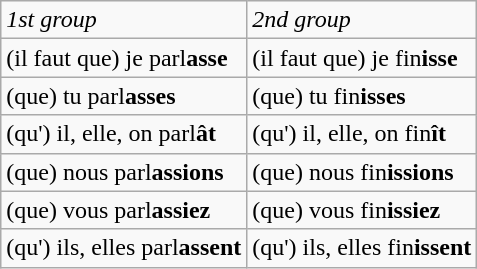<table class=wikitable>
<tr>
<td><em>1st group</em></td>
<td><em>2nd group</em></td>
</tr>
<tr>
<td>(il faut que) je parl<strong>asse</strong></td>
<td>(il faut que) je fin<strong>isse</strong></td>
</tr>
<tr>
<td>(que) tu parl<strong>asses</strong></td>
<td>(que) tu fin<strong>isses</strong></td>
</tr>
<tr>
<td>(qu') il, elle, on parl<strong>ât</strong></td>
<td>(qu') il, elle, on fin<strong>ît</strong></td>
</tr>
<tr>
<td>(que) nous parl<strong>assions</strong></td>
<td>(que) nous fin<strong>issions</strong></td>
</tr>
<tr>
<td>(que) vous parl<strong>assiez</strong></td>
<td>(que) vous fin<strong>issiez</strong></td>
</tr>
<tr>
<td>(qu') ils, elles parl<strong>assent</strong></td>
<td>(qu') ils, elles fin<strong>issent</strong></td>
</tr>
</table>
